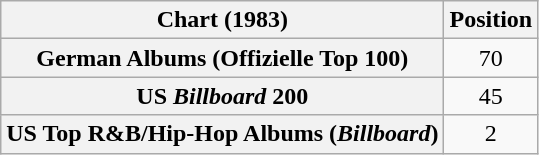<table class="wikitable sortable plainrowheaders" style="text-align:center">
<tr>
<th scope="col">Chart (1983)</th>
<th scope="col">Position</th>
</tr>
<tr>
<th scope="row">German Albums (Offizielle Top 100)</th>
<td>70</td>
</tr>
<tr>
<th scope="row">US <em>Billboard</em> 200</th>
<td>45</td>
</tr>
<tr>
<th scope="row">US Top R&B/Hip-Hop Albums (<em>Billboard</em>)</th>
<td>2</td>
</tr>
</table>
